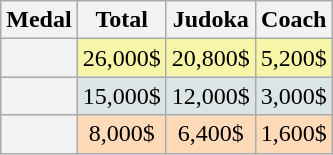<table class=wikitable style="text-align:center;">
<tr>
<th>Medal</th>
<th>Total</th>
<th>Judoka</th>
<th>Coach</th>
</tr>
<tr bgcolor=F7F6A8>
<th></th>
<td>26,000$</td>
<td>20,800$</td>
<td>5,200$</td>
</tr>
<tr bgcolor=DCE5E5>
<th></th>
<td>15,000$</td>
<td>12,000$</td>
<td>3,000$</td>
</tr>
<tr bgcolor=FFDAB9>
<th></th>
<td>8,000$</td>
<td>6,400$</td>
<td>1,600$</td>
</tr>
</table>
